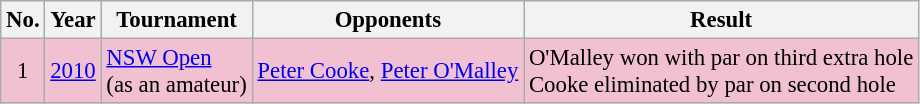<table class="wikitable" style="font-size:95%;">
<tr>
<th>No.</th>
<th>Year</th>
<th>Tournament</th>
<th>Opponents</th>
<th>Result</th>
</tr>
<tr style="background:#F2C1D1;">
<td align=center>1</td>
<td><a href='#'>2010</a></td>
<td><a href='#'>NSW Open</a><br>(as an amateur)</td>
<td> <a href='#'>Peter Cooke</a>,  <a href='#'>Peter O'Malley</a></td>
<td>O'Malley won with par on third extra hole<br>Cooke eliminated by par on second hole</td>
</tr>
</table>
